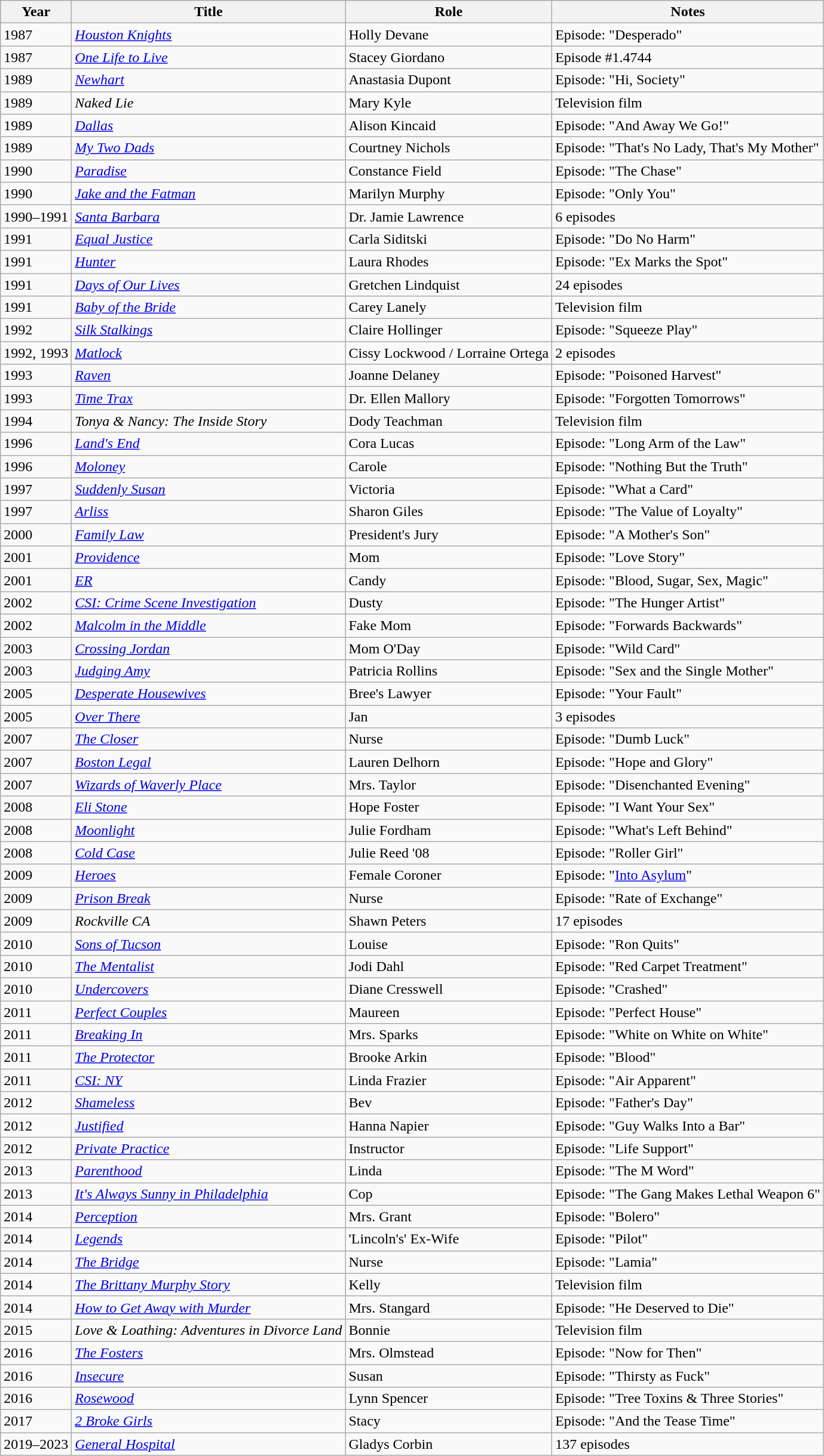<table class="wikitable sortable">
<tr>
<th>Year</th>
<th>Title</th>
<th>Role</th>
<th>Notes</th>
</tr>
<tr>
<td>1987</td>
<td><em><a href='#'>Houston Knights</a></em></td>
<td>Holly Devane</td>
<td>Episode: "Desperado"</td>
</tr>
<tr>
<td>1987</td>
<td><em><a href='#'>One Life to Live</a></em></td>
<td>Stacey Giordano</td>
<td>Episode #1.4744</td>
</tr>
<tr>
<td>1989</td>
<td><em><a href='#'>Newhart</a></em></td>
<td>Anastasia Dupont</td>
<td>Episode: "Hi, Society"</td>
</tr>
<tr>
<td>1989</td>
<td><em>Naked Lie</em></td>
<td>Mary Kyle</td>
<td>Television film</td>
</tr>
<tr>
<td>1989</td>
<td><em><a href='#'>Dallas</a></em></td>
<td>Alison Kincaid</td>
<td>Episode: "And Away We Go!"</td>
</tr>
<tr>
<td>1989</td>
<td><em><a href='#'>My Two Dads</a></em></td>
<td>Courtney Nichols</td>
<td>Episode: "That's No Lady, That's My Mother"</td>
</tr>
<tr>
<td>1990</td>
<td><a href='#'><em>Paradise</em></a></td>
<td>Constance Field</td>
<td>Episode: "The Chase"</td>
</tr>
<tr>
<td>1990</td>
<td><em><a href='#'>Jake and the Fatman</a></em></td>
<td>Marilyn Murphy</td>
<td>Episode: "Only You"</td>
</tr>
<tr>
<td>1990–1991</td>
<td><a href='#'><em>Santa Barbara</em></a></td>
<td>Dr. Jamie Lawrence</td>
<td>6 episodes</td>
</tr>
<tr>
<td>1991</td>
<td><a href='#'><em>Equal Justice</em></a></td>
<td>Carla Siditski</td>
<td>Episode: "Do No Harm"</td>
</tr>
<tr>
<td>1991</td>
<td><a href='#'><em>Hunter</em></a></td>
<td>Laura Rhodes</td>
<td>Episode: "Ex Marks the Spot"</td>
</tr>
<tr>
<td>1991</td>
<td><em><a href='#'>Days of Our Lives</a></em></td>
<td>Gretchen Lindquist</td>
<td>24 episodes</td>
</tr>
<tr>
<td>1991</td>
<td><em><a href='#'>Baby of the Bride</a></em></td>
<td>Carey Lanely</td>
<td>Television film</td>
</tr>
<tr>
<td>1992</td>
<td><em><a href='#'>Silk Stalkings</a></em></td>
<td>Claire Hollinger</td>
<td>Episode: "Squeeze Play"</td>
</tr>
<tr>
<td>1992, 1993</td>
<td><a href='#'><em>Matlock</em></a></td>
<td>Cissy Lockwood / Lorraine Ortega</td>
<td>2 episodes</td>
</tr>
<tr>
<td>1993</td>
<td><a href='#'><em>Raven</em></a></td>
<td>Joanne Delaney</td>
<td>Episode: "Poisoned Harvest"</td>
</tr>
<tr>
<td>1993</td>
<td><em><a href='#'>Time Trax</a></em></td>
<td>Dr. Ellen Mallory</td>
<td>Episode: "Forgotten Tomorrows"</td>
</tr>
<tr>
<td>1994</td>
<td><em>Tonya & Nancy: The Inside Story</em></td>
<td>Dody Teachman</td>
<td>Television film</td>
</tr>
<tr>
<td>1996</td>
<td><a href='#'><em>Land's End</em></a></td>
<td>Cora Lucas</td>
<td>Episode: "Long Arm of the Law"</td>
</tr>
<tr>
<td>1996</td>
<td><a href='#'><em>Moloney</em></a></td>
<td>Carole</td>
<td>Episode: "Nothing But the Truth"</td>
</tr>
<tr>
<td>1997</td>
<td><em><a href='#'>Suddenly Susan</a></em></td>
<td>Victoria</td>
<td>Episode: "What a Card"</td>
</tr>
<tr>
<td>1997</td>
<td><a href='#'><em>Arliss</em></a></td>
<td>Sharon Giles</td>
<td>Episode: "The Value of Loyalty"</td>
</tr>
<tr>
<td>2000</td>
<td><a href='#'><em>Family Law</em></a></td>
<td>President's Jury</td>
<td>Episode: "A Mother's Son"</td>
</tr>
<tr>
<td>2001</td>
<td><a href='#'><em>Providence</em></a></td>
<td>Mom</td>
<td>Episode: "Love Story"</td>
</tr>
<tr>
<td>2001</td>
<td><a href='#'><em>ER</em></a></td>
<td>Candy</td>
<td>Episode: "Blood, Sugar, Sex, Magic"</td>
</tr>
<tr>
<td>2002</td>
<td><em><a href='#'>CSI: Crime Scene Investigation</a></em></td>
<td>Dusty</td>
<td>Episode: "The Hunger Artist"</td>
</tr>
<tr>
<td>2002</td>
<td><em><a href='#'>Malcolm in the Middle</a></em></td>
<td>Fake Mom</td>
<td>Episode: "Forwards Backwards"</td>
</tr>
<tr>
<td>2003</td>
<td><em><a href='#'>Crossing Jordan</a></em></td>
<td>Mom O'Day</td>
<td>Episode: "Wild Card"</td>
</tr>
<tr>
<td>2003</td>
<td><em><a href='#'>Judging Amy</a></em></td>
<td>Patricia Rollins</td>
<td>Episode: "Sex and the Single Mother"</td>
</tr>
<tr>
<td>2005</td>
<td><em><a href='#'>Desperate Housewives</a></em></td>
<td>Bree's Lawyer</td>
<td>Episode: "Your Fault"</td>
</tr>
<tr>
<td>2005</td>
<td><a href='#'><em>Over There</em></a></td>
<td>Jan</td>
<td>3 episodes</td>
</tr>
<tr>
<td>2007</td>
<td><em><a href='#'>The Closer</a></em></td>
<td>Nurse</td>
<td>Episode: "Dumb Luck"</td>
</tr>
<tr>
<td>2007</td>
<td><em><a href='#'>Boston Legal</a></em></td>
<td>Lauren Delhorn</td>
<td>Episode: "Hope and Glory"</td>
</tr>
<tr>
<td>2007</td>
<td><em><a href='#'>Wizards of Waverly Place</a></em></td>
<td>Mrs. Taylor</td>
<td>Episode: "Disenchanted Evening"</td>
</tr>
<tr>
<td>2008</td>
<td><em><a href='#'>Eli Stone</a></em></td>
<td>Hope Foster</td>
<td>Episode: "I Want Your Sex"</td>
</tr>
<tr>
<td>2008</td>
<td><a href='#'><em>Moonlight</em></a></td>
<td>Julie Fordham</td>
<td>Episode: "What's Left Behind"</td>
</tr>
<tr>
<td>2008</td>
<td><em><a href='#'>Cold Case</a></em></td>
<td>Julie Reed '08</td>
<td>Episode: "Roller Girl"</td>
</tr>
<tr>
<td>2009</td>
<td><a href='#'><em>Heroes</em></a></td>
<td>Female Coroner</td>
<td>Episode: "<a href='#'>Into Asylum</a>"</td>
</tr>
<tr>
<td>2009</td>
<td><em><a href='#'>Prison Break</a></em></td>
<td>Nurse</td>
<td>Episode: "Rate of Exchange"</td>
</tr>
<tr>
<td>2009</td>
<td><em>Rockville CA</em></td>
<td>Shawn Peters</td>
<td>17 episodes</td>
</tr>
<tr>
<td>2010</td>
<td><em><a href='#'>Sons of Tucson</a></em></td>
<td>Louise</td>
<td>Episode: "Ron Quits"</td>
</tr>
<tr>
<td>2010</td>
<td><em><a href='#'>The Mentalist</a></em></td>
<td>Jodi Dahl</td>
<td>Episode: "Red Carpet Treatment"</td>
</tr>
<tr>
<td>2010</td>
<td><a href='#'><em>Undercovers</em></a></td>
<td>Diane Cresswell</td>
<td>Episode: "Crashed"</td>
</tr>
<tr>
<td>2011</td>
<td><em><a href='#'>Perfect Couples</a></em></td>
<td>Maureen</td>
<td>Episode: "Perfect House"</td>
</tr>
<tr>
<td>2011</td>
<td><a href='#'><em>Breaking In</em></a></td>
<td>Mrs. Sparks</td>
<td>Episode: "White on White on White"</td>
</tr>
<tr>
<td>2011</td>
<td><a href='#'><em>The Protector</em></a></td>
<td>Brooke Arkin</td>
<td>Episode: "Blood"</td>
</tr>
<tr>
<td>2011</td>
<td><em><a href='#'>CSI: NY</a></em></td>
<td>Linda Frazier</td>
<td>Episode: "Air Apparent"</td>
</tr>
<tr>
<td>2012</td>
<td><a href='#'><em>Shameless</em></a></td>
<td>Bev</td>
<td>Episode: "Father's Day"</td>
</tr>
<tr>
<td>2012</td>
<td><a href='#'><em>Justified</em></a></td>
<td>Hanna Napier</td>
<td>Episode: "Guy Walks Into a Bar"</td>
</tr>
<tr>
<td>2012</td>
<td><a href='#'><em>Private Practice</em></a></td>
<td>Instructor</td>
<td>Episode: "Life Support"</td>
</tr>
<tr>
<td>2013</td>
<td><a href='#'><em>Parenthood</em></a></td>
<td>Linda</td>
<td>Episode: "The M Word"</td>
</tr>
<tr>
<td>2013</td>
<td><em><a href='#'>It's Always Sunny in Philadelphia</a></em></td>
<td>Cop</td>
<td>Episode: "The Gang Makes Lethal Weapon 6"</td>
</tr>
<tr>
<td>2014</td>
<td><a href='#'><em>Perception</em></a></td>
<td>Mrs. Grant</td>
<td>Episode: "Bolero"</td>
</tr>
<tr>
<td>2014</td>
<td><a href='#'><em>Legends</em></a></td>
<td>'Lincoln's' Ex-Wife</td>
<td>Episode: "Pilot"</td>
</tr>
<tr>
<td>2014</td>
<td><a href='#'><em>The Bridge</em></a></td>
<td>Nurse</td>
<td>Episode: "Lamia"</td>
</tr>
<tr>
<td>2014</td>
<td><em><a href='#'>The Brittany Murphy Story</a></em></td>
<td>Kelly</td>
<td>Television film</td>
</tr>
<tr>
<td>2014</td>
<td><em><a href='#'>How to Get Away with Murder</a></em></td>
<td>Mrs. Stangard</td>
<td>Episode: "He Deserved to Die"</td>
</tr>
<tr>
<td>2015</td>
<td><em>Love & Loathing: Adventures in Divorce Land</em></td>
<td>Bonnie</td>
<td>Television film</td>
</tr>
<tr>
<td>2016</td>
<td><a href='#'><em>The Fosters</em></a></td>
<td>Mrs. Olmstead</td>
<td>Episode: "Now for Then"</td>
</tr>
<tr>
<td>2016</td>
<td><a href='#'><em>Insecure</em></a></td>
<td>Susan</td>
<td>Episode: "Thirsty as Fuck"</td>
</tr>
<tr>
<td>2016</td>
<td><a href='#'><em>Rosewood</em></a></td>
<td>Lynn Spencer</td>
<td>Episode: "Tree Toxins & Three Stories"</td>
</tr>
<tr>
<td>2017</td>
<td><em><a href='#'>2 Broke Girls</a></em></td>
<td>Stacy</td>
<td>Episode: "And the Tease Time"</td>
</tr>
<tr>
<td>2019–2023</td>
<td><em><a href='#'>General Hospital</a></em></td>
<td>Gladys Corbin</td>
<td>137 episodes</td>
</tr>
</table>
